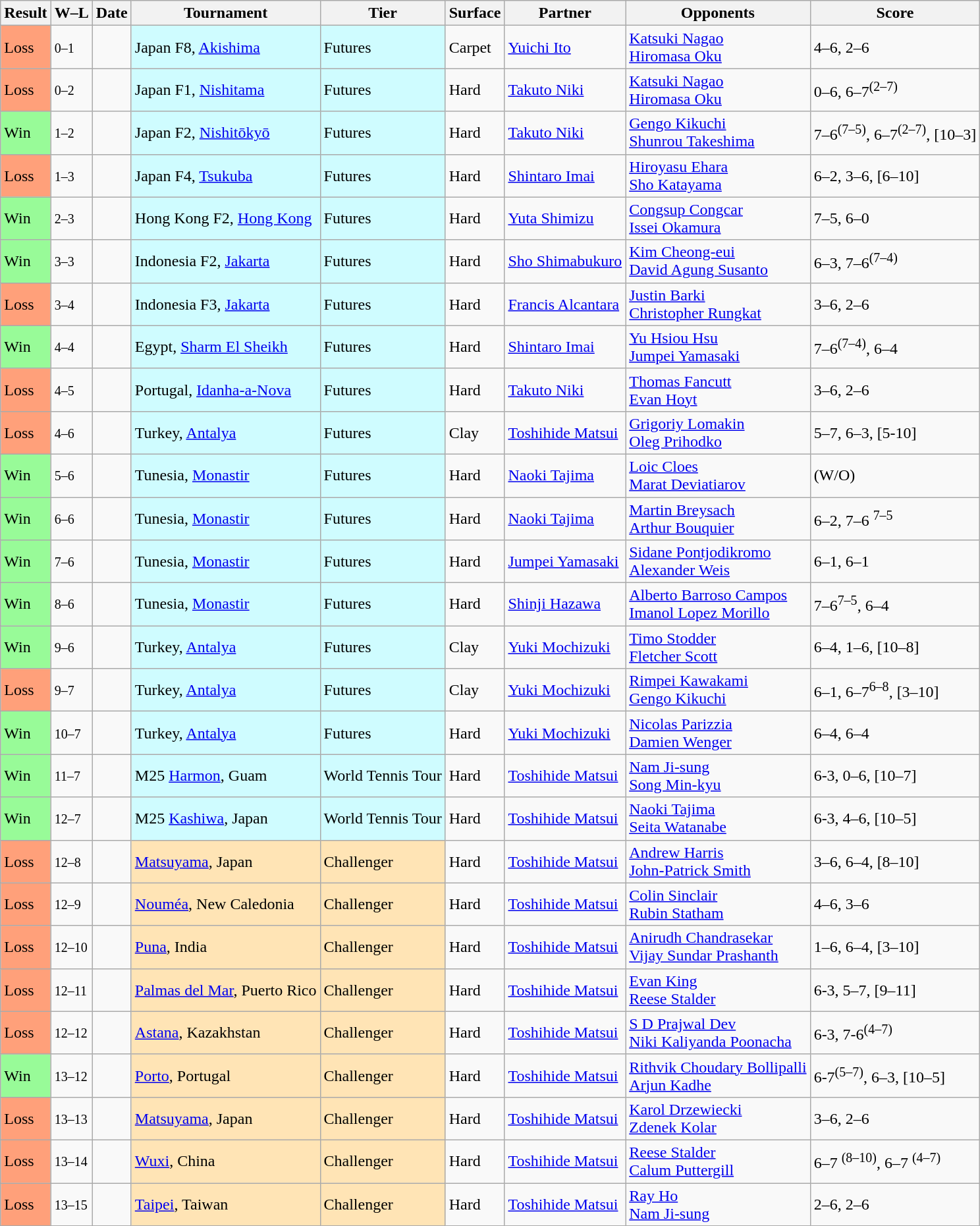<table class="sortable wikitable">
<tr>
<th>Result</th>
<th class="unsortable">W–L</th>
<th>Date</th>
<th>Tournament</th>
<th>Tier</th>
<th>Surface</th>
<th>Partner</th>
<th>Opponents</th>
<th class="unsortable">Score</th>
</tr>
<tr>
<td bgcolor=FFA07A>Loss</td>
<td><small>0–1</small></td>
<td></td>
<td style="background:#cffcff;">Japan F8, <a href='#'>Akishima</a></td>
<td style="background:#cffcff;">Futures</td>
<td>Carpet</td>
<td> <a href='#'>Yuichi Ito</a></td>
<td> <a href='#'>Katsuki Nagao</a><br> <a href='#'>Hiromasa Oku</a></td>
<td>4–6, 2–6</td>
</tr>
<tr>
<td bgcolor=FFA07A>Loss</td>
<td><small>0–2</small></td>
<td></td>
<td style="background:#cffcff;">Japan F1, <a href='#'>Nishitama</a></td>
<td style="background:#cffcff;">Futures</td>
<td>Hard</td>
<td> <a href='#'>Takuto Niki</a></td>
<td> <a href='#'>Katsuki Nagao</a><br> <a href='#'>Hiromasa Oku</a></td>
<td>0–6, 6–7<sup>(2–7)</sup></td>
</tr>
<tr>
<td bgcolor=98FB98>Win</td>
<td><small>1–2</small></td>
<td></td>
<td style="background:#cffcff;">Japan F2, <a href='#'>Nishitōkyō</a></td>
<td style="background:#cffcff;">Futures</td>
<td>Hard</td>
<td> <a href='#'>Takuto Niki</a></td>
<td> <a href='#'>Gengo Kikuchi</a><br> <a href='#'>Shunrou Takeshima</a></td>
<td>7–6<sup>(7–5)</sup>, 6–7<sup>(2–7)</sup>, [10–3]</td>
</tr>
<tr>
<td bgcolor=FFA07A>Loss</td>
<td><small>1–3</small></td>
<td></td>
<td style="background:#cffcff;">Japan F4, <a href='#'>Tsukuba</a></td>
<td style="background:#cffcff;">Futures</td>
<td>Hard</td>
<td> <a href='#'>Shintaro Imai</a></td>
<td> <a href='#'>Hiroyasu Ehara</a><br> <a href='#'>Sho Katayama</a></td>
<td>6–2, 3–6, [6–10]</td>
</tr>
<tr>
<td bgcolor=98FB98>Win</td>
<td><small>2–3</small></td>
<td></td>
<td style="background:#cffcff;">Hong Kong F2, <a href='#'>Hong Kong</a></td>
<td style="background:#cffcff;">Futures</td>
<td>Hard</td>
<td> <a href='#'>Yuta Shimizu</a></td>
<td> <a href='#'>Congsup Congcar</a><br> <a href='#'>Issei Okamura</a></td>
<td>7–5, 6–0</td>
</tr>
<tr>
<td bgcolor=98FB98>Win</td>
<td><small>3–3</small></td>
<td></td>
<td style="background:#cffcff;">Indonesia F2, <a href='#'>Jakarta</a></td>
<td style="background:#cffcff;">Futures</td>
<td>Hard</td>
<td> <a href='#'>Sho Shimabukuro</a></td>
<td> <a href='#'>Kim Cheong-eui</a><br> <a href='#'>David Agung Susanto</a></td>
<td>6–3, 7–6<sup>(7–4)</sup></td>
</tr>
<tr>
<td bgcolor=FFA07A>Loss</td>
<td><small>3–4</small></td>
<td></td>
<td style="background:#cffcff;">Indonesia F3, <a href='#'>Jakarta</a></td>
<td style="background:#cffcff;">Futures</td>
<td>Hard</td>
<td> <a href='#'>Francis Alcantara</a></td>
<td> <a href='#'>Justin Barki</a><br> <a href='#'>Christopher Rungkat</a></td>
<td>3–6, 2–6</td>
</tr>
<tr>
<td bgcolor=98FB98>Win</td>
<td><small>4–4</small></td>
<td></td>
<td style="background:#cffcff;">Egypt, <a href='#'>Sharm El Sheikh</a></td>
<td style="background:#cffcff;">Futures</td>
<td>Hard</td>
<td> <a href='#'>Shintaro Imai</a></td>
<td> <a href='#'>Yu Hsiou Hsu</a><br> <a href='#'>Jumpei Yamasaki</a></td>
<td>7–6<sup>(7–4)</sup>, 6–4</td>
</tr>
<tr>
<td bgcolor=FFA07A>Loss</td>
<td><small>4–5</small></td>
<td></td>
<td style="background:#cffcff;">Portugal, <a href='#'>Idanha-a-Nova</a></td>
<td style="background:#cffcff;">Futures</td>
<td>Hard</td>
<td> <a href='#'>Takuto Niki</a></td>
<td> <a href='#'>Thomas Fancutt</a><br> <a href='#'>Evan Hoyt</a></td>
<td>3–6, 2–6</td>
</tr>
<tr>
<td bgcolor=FFA07A>Loss</td>
<td><small>4–6</small></td>
<td></td>
<td style="background:#cffcff;">Turkey, <a href='#'>Antalya</a></td>
<td style="background:#cffcff;">Futures</td>
<td>Clay</td>
<td> <a href='#'>Toshihide Matsui</a></td>
<td> <a href='#'>Grigoriy Lomakin</a><br> <a href='#'>Oleg Prihodko</a></td>
<td>5–7, 6–3, [5-10]</td>
</tr>
<tr>
<td bgcolor=98FB98>Win</td>
<td><small>5–6</small></td>
<td></td>
<td style="background:#cffcff;">Tunesia, <a href='#'>Monastir</a></td>
<td style="background:#cffcff;">Futures</td>
<td>Hard</td>
<td> <a href='#'>Naoki Tajima</a></td>
<td> <a href='#'>Loic Cloes</a><br> <a href='#'>Marat Deviatiarov</a></td>
<td>(W/O)</td>
</tr>
<tr>
<td bgcolor=98FB98>Win</td>
<td><small>6–6</small></td>
<td></td>
<td style="background:#cffcff;">Tunesia, <a href='#'>Monastir</a></td>
<td style="background:#cffcff;">Futures</td>
<td>Hard</td>
<td> <a href='#'>Naoki Tajima</a></td>
<td> <a href='#'>Martin Breysach</a><br> <a href='#'>Arthur Bouquier</a></td>
<td>6–2, 7–6 <sup>7–5</sup></td>
</tr>
<tr>
<td bgcolor=98FB98>Win</td>
<td><small>7–6</small></td>
<td></td>
<td style="background:#cffcff;">Tunesia, <a href='#'>Monastir</a></td>
<td style="background:#cffcff;">Futures</td>
<td>Hard</td>
<td> <a href='#'>Jumpei Yamasaki</a></td>
<td> <a href='#'>Sidane Pontjodikromo</a><br> <a href='#'>Alexander Weis</a></td>
<td>6–1, 6–1</td>
</tr>
<tr>
<td bgcolor=98FB98>Win</td>
<td><small>8–6</small></td>
<td></td>
<td style="background:#cffcff;">Tunesia, <a href='#'>Monastir</a></td>
<td style="background:#cffcff;">Futures</td>
<td>Hard</td>
<td> <a href='#'>Shinji Hazawa</a></td>
<td> <a href='#'>Alberto Barroso Campos</a><br> <a href='#'>Imanol Lopez Morillo</a></td>
<td>7–6<sup>7–5</sup>, 6–4</td>
</tr>
<tr>
<td bgcolor=98FB98>Win</td>
<td><small>9–6</small></td>
<td></td>
<td style="background:#cffcff;">Turkey, <a href='#'>Antalya</a></td>
<td style="background:#cffcff;">Futures</td>
<td>Clay</td>
<td> <a href='#'>Yuki Mochizuki</a></td>
<td> <a href='#'>Timo Stodder</a><br> <a href='#'>Fletcher Scott</a></td>
<td>6–4, 1–6, [10–8]</td>
</tr>
<tr>
<td bgcolor=FFA07A>Loss</td>
<td><small>9–7</small></td>
<td></td>
<td style="background:#cffcff;">Turkey, <a href='#'>Antalya</a></td>
<td style="background:#cffcff;">Futures</td>
<td>Clay</td>
<td> <a href='#'>Yuki Mochizuki</a></td>
<td> <a href='#'>Rimpei Kawakami</a><br> <a href='#'>Gengo Kikuchi</a></td>
<td>6–1, 6–7<sup>6–8</sup>, [3–10]</td>
</tr>
<tr>
<td bgcolor=98FB98>Win</td>
<td><small>10–7</small></td>
<td></td>
<td style="background:#cffcff;">Turkey, <a href='#'>Antalya</a></td>
<td style="background:#cffcff;">Futures</td>
<td>Hard</td>
<td> <a href='#'>Yuki Mochizuki</a></td>
<td> <a href='#'>Nicolas Parizzia</a><br> <a href='#'>Damien Wenger</a></td>
<td>6–4, 6–4</td>
</tr>
<tr>
<td bgcolor=98FB98>Win</td>
<td><small>11–7</small></td>
<td></td>
<td style="background:#cffcff;">M25 <a href='#'>Harmon</a>, Guam</td>
<td style="background:#cffcff;">World Tennis Tour</td>
<td>Hard</td>
<td> <a href='#'>Toshihide Matsui</a></td>
<td> <a href='#'>Nam Ji-sung</a><br> <a href='#'>Song Min-kyu</a></td>
<td>6-3, 0–6, [10–7]</td>
</tr>
<tr>
<td bgcolor=98FB98>Win</td>
<td><small>12–7</small></td>
<td></td>
<td style="background:#cffcff;">M25 <a href='#'>Kashiwa</a>, Japan</td>
<td style="background:#cffcff;">World Tennis Tour</td>
<td>Hard</td>
<td> <a href='#'>Toshihide Matsui</a></td>
<td> <a href='#'>Naoki Tajima</a><br> <a href='#'>Seita Watanabe</a></td>
<td>6-3, 4–6, [10–5]</td>
</tr>
<tr>
<td bgcolor=FFA07A>Loss</td>
<td><small>12–8</small></td>
<td><a href='#'></a></td>
<td style="background:moccasin;"><a href='#'>Matsuyama</a>, Japan</td>
<td style="background:moccasin;">Challenger</td>
<td>Hard</td>
<td> <a href='#'>Toshihide Matsui</a></td>
<td> <a href='#'>Andrew Harris</a><br> <a href='#'>John-Patrick Smith</a></td>
<td>3–6, 6–4, [8–10]</td>
</tr>
<tr>
<td bgcolor=FFA07A>Loss</td>
<td><small>12–9</small></td>
<td><a href='#'></a></td>
<td style="background:moccasin;"><a href='#'>Nouméa</a>, New Caledonia</td>
<td style="background:moccasin;">Challenger</td>
<td>Hard</td>
<td> <a href='#'>Toshihide Matsui</a></td>
<td> <a href='#'>Colin Sinclair</a><br> <a href='#'>Rubin Statham</a></td>
<td>4–6, 3–6</td>
</tr>
<tr>
<td bgcolor=FFA07A>Loss</td>
<td><small>12–10</small></td>
<td><a href='#'></a></td>
<td style="background:moccasin;"><a href='#'>Puna</a>, India</td>
<td style="background:moccasin;">Challenger</td>
<td>Hard</td>
<td> <a href='#'>Toshihide Matsui</a></td>
<td> <a href='#'>Anirudh Chandrasekar</a><br> <a href='#'>Vijay Sundar Prashanth</a></td>
<td>1–6, 6–4, [3–10]</td>
</tr>
<tr>
<td bgcolor=ffa07a>Loss</td>
<td><small>12–11</small></td>
<td><a href='#'></a></td>
<td style="background:moccasin;"><a href='#'>Palmas del Mar</a>, Puerto Rico</td>
<td style="background:moccasin;">Challenger</td>
<td>Hard</td>
<td> <a href='#'>Toshihide Matsui</a></td>
<td> <a href='#'>Evan King</a><br> <a href='#'>Reese Stalder</a></td>
<td>6-3, 5–7, [9–11]</td>
</tr>
<tr>
<td bgcolor=ffa07a>Loss</td>
<td><small>12–12</small></td>
<td><a href='#'></a></td>
<td style="background:moccasin;"><a href='#'>Astana</a>, Kazakhstan</td>
<td style="background:moccasin;">Challenger</td>
<td>Hard</td>
<td> <a href='#'>Toshihide Matsui</a></td>
<td> <a href='#'>S D Prajwal Dev</a><br> <a href='#'>Niki Kaliyanda Poonacha</a></td>
<td>6-3, 7-6<sup>(4–7)</sup></td>
</tr>
<tr>
<td bgcolor=98FB98>Win</td>
<td><small>13–12</small></td>
<td><a href='#'></a></td>
<td style="background:moccasin;"><a href='#'>Porto</a>, Portugal</td>
<td style="background:moccasin;">Challenger</td>
<td>Hard</td>
<td> <a href='#'>Toshihide Matsui</a></td>
<td> <a href='#'>Rithvik Choudary Bollipalli</a><br> <a href='#'>Arjun Kadhe</a></td>
<td>6-7<sup>(5–7)</sup>, 6–3, [10–5]</td>
</tr>
<tr>
<td bgcolor=FFA07A>Loss</td>
<td><small>13–13</small></td>
<td><a href='#'></a></td>
<td style="background:moccasin;"><a href='#'>Matsuyama</a>, Japan</td>
<td style="background:moccasin;">Challenger</td>
<td>Hard</td>
<td> <a href='#'>Toshihide Matsui</a></td>
<td> <a href='#'>Karol Drzewiecki</a><br> <a href='#'>Zdenek Kolar</a></td>
<td>3–6, 2–6</td>
</tr>
<tr>
<td bgcolor=FFA07A>Loss</td>
<td><small>13–14</small></td>
<td><a href='#'></a></td>
<td style="background:moccasin"><a href='#'>Wuxi</a>, China</td>
<td style="background:moccasin">Challenger</td>
<td>Hard</td>
<td> <a href='#'>Toshihide Matsui</a></td>
<td> <a href='#'>Reese Stalder</a><br> <a href='#'>Calum Puttergill</a></td>
<td>6–7 <sup>(8–10)</sup>, 6–7 <sup>(4–7)</sup></td>
</tr>
<tr>
<td bgcolor=FFA07A>Loss</td>
<td><small>13–15</small></td>
<td><a href='#'></a></td>
<td style="background:moccasin"><a href='#'>Taipei</a>, Taiwan</td>
<td style="background:moccasin">Challenger</td>
<td>Hard</td>
<td> <a href='#'>Toshihide Matsui</a></td>
<td> <a href='#'>Ray Ho</a><br> <a href='#'>Nam Ji-sung</a></td>
<td>2–6, 2–6</td>
</tr>
</table>
